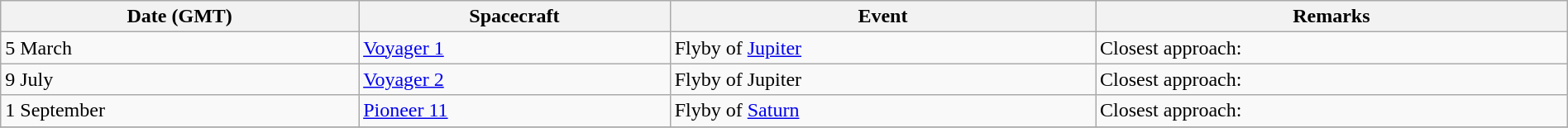<table class=wikitable width="100%">
<tr>
<th>Date (GMT)</th>
<th>Spacecraft</th>
<th>Event</th>
<th>Remarks</th>
</tr>
<tr>
<td>5 March</td>
<td><a href='#'>Voyager 1</a></td>
<td>Flyby of <a href='#'>Jupiter</a></td>
<td>Closest approach: </td>
</tr>
<tr>
<td>9 July</td>
<td><a href='#'>Voyager 2</a></td>
<td>Flyby of Jupiter</td>
<td>Closest approach: </td>
</tr>
<tr>
<td>1 September</td>
<td><a href='#'>Pioneer 11</a></td>
<td>Flyby of <a href='#'>Saturn</a></td>
<td>Closest approach: </td>
</tr>
<tr>
</tr>
</table>
